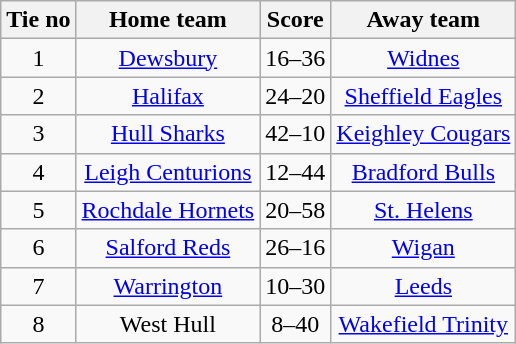<table class="wikitable" style="text-align:center">
<tr>
<th>Tie no</th>
<th>Home team</th>
<th>Score</th>
<th>Away team</th>
</tr>
<tr>
<td>1</td>
<td><a href='#'>Dewsbury</a></td>
<td>16–36</td>
<td><a href='#'>Widnes</a></td>
</tr>
<tr>
<td>2</td>
<td><a href='#'>Halifax</a></td>
<td>24–20</td>
<td><a href='#'>Sheffield Eagles</a></td>
</tr>
<tr>
<td>3</td>
<td><a href='#'>Hull Sharks</a></td>
<td>42–10</td>
<td><a href='#'>Keighley Cougars</a></td>
</tr>
<tr>
<td>4</td>
<td><a href='#'>Leigh Centurions</a></td>
<td>12–44</td>
<td><a href='#'>Bradford Bulls</a></td>
</tr>
<tr>
<td>5</td>
<td><a href='#'>Rochdale Hornets</a></td>
<td>20–58</td>
<td><a href='#'>St. Helens</a></td>
</tr>
<tr>
<td>6</td>
<td><a href='#'>Salford Reds</a></td>
<td>26–16</td>
<td><a href='#'>Wigan</a></td>
</tr>
<tr>
<td>7</td>
<td><a href='#'>Warrington</a></td>
<td>10–30</td>
<td><a href='#'>Leeds</a></td>
</tr>
<tr>
<td>8</td>
<td>West Hull</td>
<td>8–40</td>
<td><a href='#'>Wakefield Trinity</a></td>
</tr>
</table>
